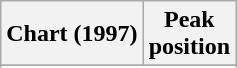<table class="wikitable sortable">
<tr>
<th align="left">Chart (1997)</th>
<th align="center">Peak<br>position</th>
</tr>
<tr>
</tr>
<tr>
</tr>
</table>
